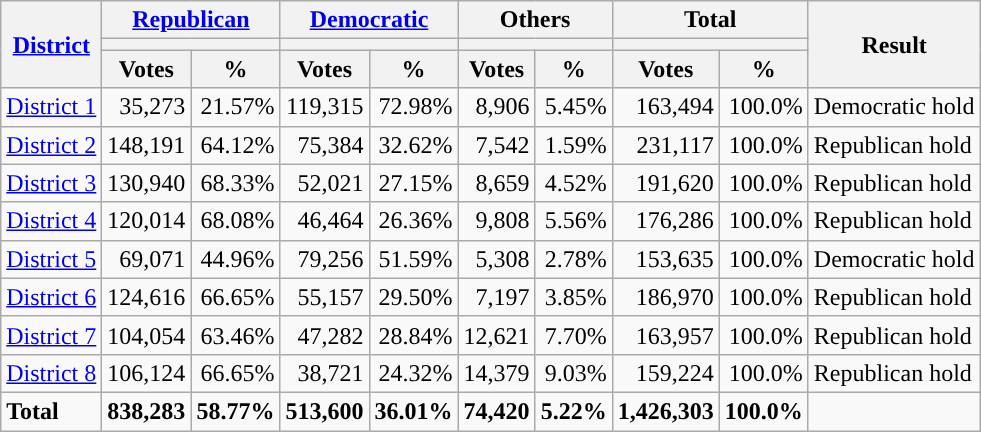<table class="wikitable plainrowheaders sortable" style="font-size:100%; text-align:right;">
<tr>
<th scope=col rowspan=3><a href='#'>District</a></th>
<th scope=col colspan=2><a href='#'>Republican</a></th>
<th scope=col colspan=2><a href='#'>Democratic</a></th>
<th scope=col colspan=2>Others</th>
<th scope=col colspan=2>Total</th>
<th scope=col rowspan=3>Result</th>
</tr>
<tr>
<th scope=col colspan=2 style="background:"></th>
<th scope=col colspan=2 style="background:"></th>
<th scope=col colspan=2></th>
<th scope=col colspan=2></th>
</tr>
<tr>
<th scope=col data-sort-type="number">Votes</th>
<th scope=col data-sort-type="number">%</th>
<th scope=col data-sort-type="number">Votes</th>
<th scope=col data-sort-type="number">%</th>
<th scope=col data-sort-type="number">Votes</th>
<th scope=col data-sort-type="number">%</th>
<th scope=col data-sort-type="number">Votes</th>
<th scope=col data-sort-type="number">%</th>
</tr>
<tr>
<td align=left><a href='#'>District 1</a></td>
<td>35,273</td>
<td>21.57%</td>
<td>119,315</td>
<td>72.98%</td>
<td>8,906</td>
<td>5.45%</td>
<td>163,494</td>
<td>100.0%</td>
<td align=left>Democratic hold</td>
</tr>
<tr>
<td align=left><a href='#'>District 2</a></td>
<td>148,191</td>
<td>64.12%</td>
<td>75,384</td>
<td>32.62%</td>
<td>7,542</td>
<td>1.59%</td>
<td>231,117</td>
<td>100.0%</td>
<td align=left>Republican hold</td>
</tr>
<tr>
<td align=left><a href='#'>District 3</a></td>
<td>130,940</td>
<td>68.33%</td>
<td>52,021</td>
<td>27.15%</td>
<td>8,659</td>
<td>4.52%</td>
<td>191,620</td>
<td>100.0%</td>
<td align=left>Republican hold</td>
</tr>
<tr>
<td align=left><a href='#'>District 4</a></td>
<td>120,014</td>
<td>68.08%</td>
<td>46,464</td>
<td>26.36%</td>
<td>9,808</td>
<td>5.56%</td>
<td>176,286</td>
<td>100.0%</td>
<td align=left>Republican hold</td>
</tr>
<tr>
<td align=left><a href='#'>District 5</a></td>
<td>69,071</td>
<td>44.96%</td>
<td>79,256</td>
<td>51.59%</td>
<td>5,308</td>
<td>2.78%</td>
<td>153,635</td>
<td>100.0%</td>
<td align=left>Democratic hold</td>
</tr>
<tr>
<td align=left><a href='#'>District 6</a></td>
<td>124,616</td>
<td>66.65%</td>
<td>55,157</td>
<td>29.50%</td>
<td>7,197</td>
<td>3.85%</td>
<td>186,970</td>
<td>100.0%</td>
<td align=left>Republican hold</td>
</tr>
<tr>
<td align=left><a href='#'>District 7</a></td>
<td>104,054</td>
<td>63.46%</td>
<td>47,282</td>
<td>28.84%</td>
<td>12,621</td>
<td>7.70%</td>
<td>163,957</td>
<td>100.0%</td>
<td align=left>Republican hold</td>
</tr>
<tr>
<td align=left><a href='#'>District 8</a></td>
<td>106,124</td>
<td>66.65%</td>
<td>38,721</td>
<td>24.32%</td>
<td>14,379</td>
<td>9.03%</td>
<td>159,224</td>
<td>100.0%</td>
<td align=left>Republican hold</td>
</tr>
<tr class="sortbottom" style="font-weight:bold">
<td align=left>Total</td>
<td>838,283</td>
<td>58.77%</td>
<td>513,600</td>
<td>36.01%</td>
<td>74,420</td>
<td>5.22%</td>
<td>1,426,303</td>
<td>100.0%</td>
<td></td>
</tr>
</table>
